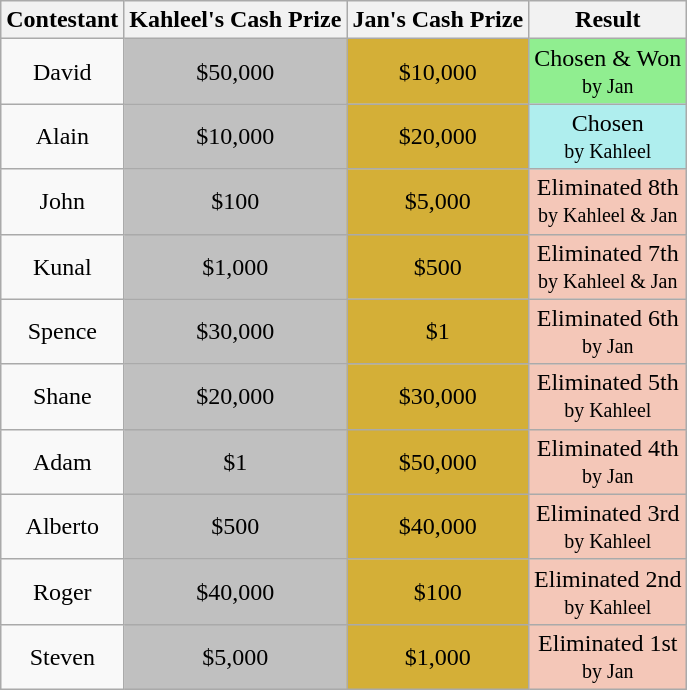<table class="wikitable sortable" style="text-align: center; width: auto;">
<tr>
<th>Contestant</th>
<th>Kahleel's Cash Prize</th>
<th>Jan's Cash Prize</th>
<th class="unsortable">Result</th>
</tr>
<tr>
<td>David</td>
<td style="background:#C0C0C0;">$50,000</td>
<td style="background:#D4AF37;">$10,000</td>
<td style="background:#90EE90;">Chosen & Won<br><small>by Jan</small></td>
</tr>
<tr>
<td>Alain</td>
<td style="background:#C0C0C0;">$10,000</td>
<td style="background:#D4AF37;">$20,000</td>
<td style="background:#AFEEEE;">Chosen <br><small>by Kahleel</small></td>
</tr>
<tr>
<td>John</td>
<td style="background:#C0C0C0;">$100</td>
<td style="background:#D4AF37;">$5,000</td>
<td style="background:#f4c7b8;">Eliminated 8th <br><small>by Kahleel & Jan</small></td>
</tr>
<tr>
<td>Kunal</td>
<td style="background:#C0C0C0;">$1,000</td>
<td style="background:#D4AF37;">$500</td>
<td style="background:#f4c7b8;">Eliminated 7th <br><small>by Kahleel & Jan</small></td>
</tr>
<tr>
<td>Spence</td>
<td style="background:#C0C0C0;">$30,000</td>
<td style="background:#D4AF37;">$1</td>
<td style="background:#f4c7b8;">Eliminated 6th <br><small>by Jan</small></td>
</tr>
<tr>
<td>Shane</td>
<td style="background:#C0C0C0;">$20,000</td>
<td style="background:#D4AF37;">$30,000</td>
<td style="background:#f4c7b8;">Eliminated 5th <br><small>by Kahleel</small></td>
</tr>
<tr>
<td>Adam</td>
<td style="background:#C0C0C0;">$1</td>
<td style="background:#D4AF37;">$50,000</td>
<td style="background:#f4c7b8;">Eliminated 4th <br><small>by Jan</small></td>
</tr>
<tr>
<td>Alberto</td>
<td style="background:#C0C0C0;">$500</td>
<td style="background:#D4AF37;">$40,000</td>
<td style="background:#f4c7b8;">Eliminated 3rd <br><small>by Kahleel</small></td>
</tr>
<tr>
<td>Roger</td>
<td style="background:#C0C0C0;">$40,000</td>
<td style="background:#D4AF37;">$100</td>
<td style="background:#f4c7b8;">Eliminated 2nd <br><small>by Kahleel</small></td>
</tr>
<tr>
<td>Steven</td>
<td style="background:#C0C0C0;">$5,000</td>
<td style="background:#D4AF37;">$1,000</td>
<td style="background:#f4c7b8;">Eliminated 1st <br><small>by Jan</small></td>
</tr>
</table>
